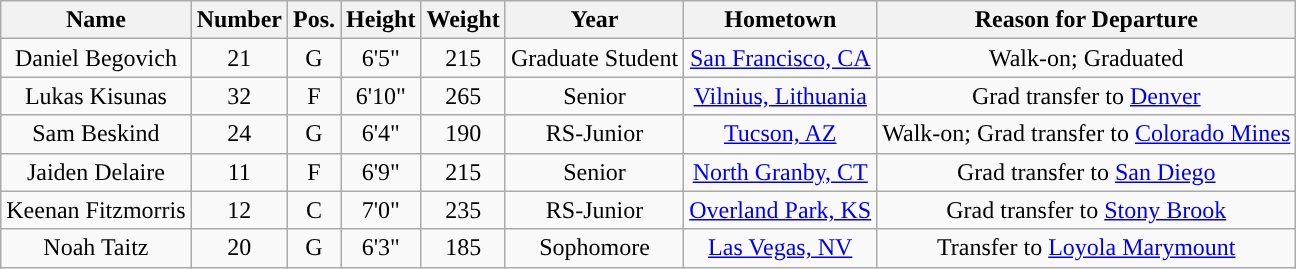<table class="wikitable sortable sortable" style="text-align: center">
<tr align=center>
<th>Name</th>
<th>Number</th>
<th>Pos.</th>
<th>Height</th>
<th>Weight</th>
<th>Year</th>
<th>Hometown</th>
<th>Reason for Departure</th>
</tr>
<tr>
<td>Daniel Begovich</td>
<td>21</td>
<td>G</td>
<td>6'5"</td>
<td>215</td>
<td>Graduate Student</td>
<td><a href='#'>San Francisco, CA</a></td>
<td>Walk-on; Graduated</td>
</tr>
<tr>
<td>Lukas Kisunas</td>
<td>32</td>
<td>F</td>
<td>6'10"</td>
<td>265</td>
<td>Senior</td>
<td><a href='#'>Vilnius, Lithuania</a></td>
<td>Grad transfer to <a href='#'>Denver</a></td>
</tr>
<tr>
<td>Sam Beskind</td>
<td>24</td>
<td>G</td>
<td>6'4"</td>
<td>190</td>
<td>RS-Junior</td>
<td><a href='#'>Tucson, AZ</a></td>
<td>Walk-on; Grad transfer to <a href='#'>Colorado Mines</a></td>
</tr>
<tr>
<td>Jaiden Delaire</td>
<td>11</td>
<td>F</td>
<td>6'9"</td>
<td>215</td>
<td>Senior</td>
<td><a href='#'>North Granby, CT</a></td>
<td>Grad transfer to <a href='#'>San Diego</a></td>
</tr>
<tr>
<td>Keenan Fitzmorris</td>
<td>12</td>
<td>C</td>
<td>7'0"</td>
<td>235</td>
<td>RS-Junior</td>
<td><a href='#'>Overland Park, KS</a></td>
<td>Grad transfer to <a href='#'>Stony Brook</a></td>
</tr>
<tr>
<td>Noah Taitz</td>
<td>20</td>
<td>G</td>
<td>6'3"</td>
<td>185</td>
<td>Sophomore</td>
<td><a href='#'>Las Vegas, NV</a></td>
<td>Transfer to <a href='#'>Loyola Marymount</a></td>
</tr>
</table>
